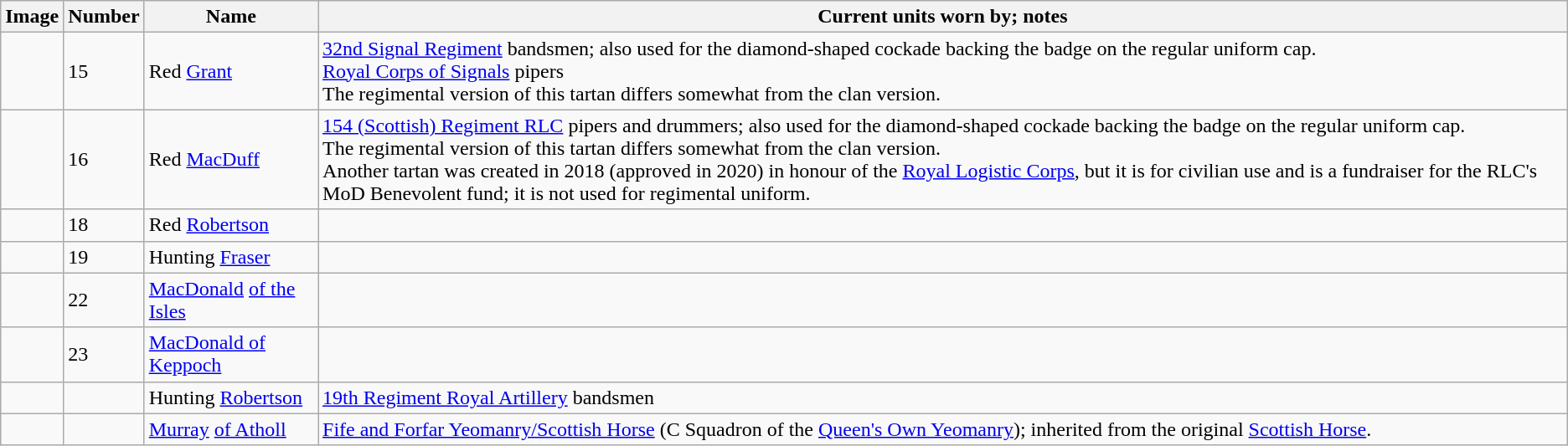<table class="wikitable sortable">
<tr>
<th>Image</th>
<th>Number</th>
<th>Name</th>
<th>Current units worn by; notes</th>
</tr>
<tr>
<td></td>
<td>15</td>
<td>Red <a href='#'>Grant</a></td>
<td><a href='#'>32nd Signal Regiment</a> bandsmen; also used for the diamond-shaped cockade backing the badge on the regular uniform cap.<br><a href='#'>Royal Corps of Signals</a> pipers<br>The regimental version of this tartan differs somewhat from the clan version.</td>
</tr>
<tr>
<td></td>
<td>16</td>
<td>Red <a href='#'>MacDuff</a></td>
<td><a href='#'>154 (Scottish) Regiment RLC</a> pipers and drummers; also used for the diamond-shaped cockade backing the badge on the regular uniform cap.<br>The regimental version of this tartan differs somewhat from the clan version.<br>Another tartan was created in 2018 (approved in 2020) in honour of the <a href='#'>Royal Logistic Corps</a>, but it is for civilian use and is a fundraiser for the RLC's MoD Benevolent fund; it is not used for regimental uniform.</td>
</tr>
<tr>
<td></td>
<td>18</td>
<td>Red <a href='#'>Robertson</a></td>
<td></td>
</tr>
<tr>
<td></td>
<td>19</td>
<td>Hunting <a href='#'>Fraser</a></td>
<td></td>
</tr>
<tr>
<td></td>
<td>22</td>
<td><a href='#'>MacDonald</a> <a href='#'>of the Isles</a></td>
<td></td>
</tr>
<tr>
<td></td>
<td>23</td>
<td><a href='#'>MacDonald of Keppoch</a></td>
<td></td>
</tr>
<tr>
<td></td>
<td></td>
<td>Hunting <a href='#'>Robertson</a></td>
<td><a href='#'>19th Regiment Royal Artillery</a> bandsmen</td>
</tr>
<tr>
<td></td>
<td></td>
<td><a href='#'>Murray</a> <a href='#'>of Atholl</a></td>
<td><a href='#'>Fife and Forfar Yeomanry/Scottish Horse</a> (C Squadron of the <a href='#'>Queen's Own Yeomanry</a>); inherited from the original <a href='#'>Scottish Horse</a>.</td>
</tr>
</table>
